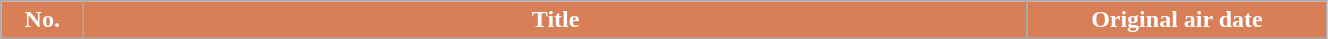<table class="wikitable plainrowheaders" style="width:70%;">
<tr>
<th scope="col" style="background:#d87f57; color:#fff; width:3em;">No.</th>
<th scope="col" style="background:#d87f57; color:#fff;">Title</th>
<th scope="col" style="background:#d87f57; color:#fff; width:12em;">Original air date<br>








</th>
</tr>
</table>
